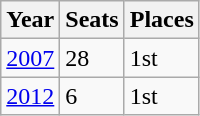<table class="wikitable">
<tr>
<th>Year</th>
<th>Seats</th>
<th>Places</th>
</tr>
<tr>
<td><a href='#'>2007</a></td>
<td>28</td>
<td>1st</td>
</tr>
<tr>
<td><a href='#'>2012</a></td>
<td>6</td>
<td>1st</td>
</tr>
</table>
